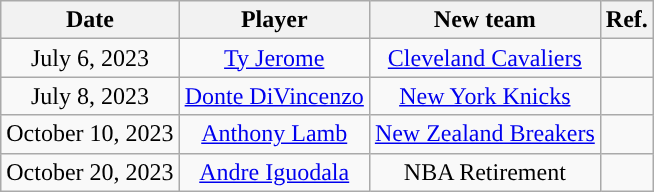<table class="wikitable sortable sortable" style="text-align: center">
<tr>
<th>Date</th>
<th>Player</th>
<th>New team</th>
<th>Ref.</th>
</tr>
<tr>
<td>July 6, 2023</td>
<td><a href='#'>Ty Jerome</a></td>
<td><a href='#'>Cleveland Cavaliers</a></td>
<td></td>
</tr>
<tr>
<td>July 8, 2023</td>
<td><a href='#'>Donte DiVincenzo</a></td>
<td><a href='#'>New York Knicks</a></td>
<td></td>
</tr>
<tr>
<td>October 10, 2023</td>
<td><a href='#'>Anthony Lamb</a></td>
<td> <a href='#'>New Zealand Breakers</a></td>
<td></td>
</tr>
<tr>
<td>October 20, 2023</td>
<td><a href='#'>Andre Iguodala</a></td>
<td>NBA Retirement</td>
<td></td>
</tr>
</table>
